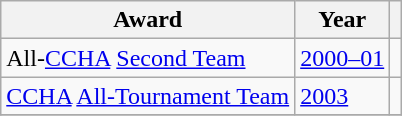<table class="wikitable">
<tr>
<th>Award</th>
<th>Year</th>
<th></th>
</tr>
<tr>
<td>All-<a href='#'>CCHA</a> <a href='#'>Second Team</a></td>
<td><a href='#'>2000–01</a></td>
<td></td>
</tr>
<tr>
<td><a href='#'>CCHA</a> <a href='#'>All-Tournament Team</a></td>
<td><a href='#'>2003</a></td>
<td></td>
</tr>
<tr>
</tr>
</table>
